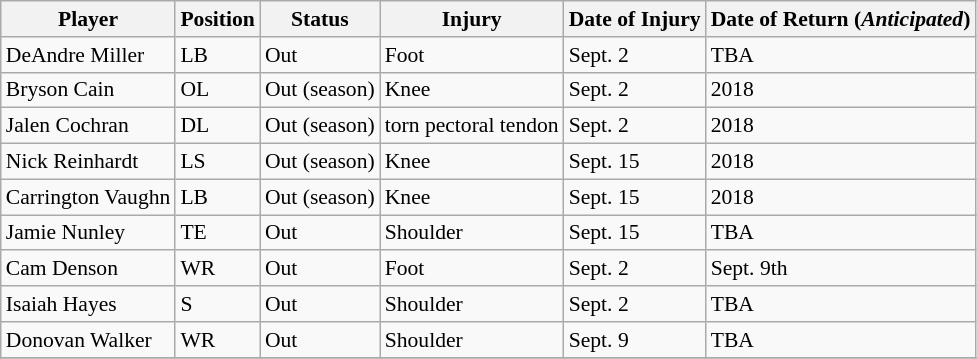<table class="wikitable" border="1" style="font-size:90%;">
<tr>
<th>Player</th>
<th>Position</th>
<th>Status</th>
<th>Injury</th>
<th>Date of Injury</th>
<th>Date of Return (<em>Anticipated</em>)</th>
</tr>
<tr>
<td>DeAndre Miller</td>
<td>LB</td>
<td>Out</td>
<td>Foot</td>
<td>Sept. 2</td>
<td>TBA</td>
</tr>
<tr>
<td>Bryson Cain</td>
<td>OL</td>
<td>Out (season)</td>
<td>Knee</td>
<td>Sept. 2</td>
<td>2018</td>
</tr>
<tr>
<td>Jalen Cochran</td>
<td>DL</td>
<td>Out (season)</td>
<td>torn pectoral tendon</td>
<td>Sept. 2</td>
<td>2018</td>
</tr>
<tr>
<td>Nick Reinhardt</td>
<td>LS</td>
<td>Out (season)</td>
<td>Knee</td>
<td>Sept. 15</td>
<td>2018</td>
</tr>
<tr>
<td>Carrington Vaughn</td>
<td>LB</td>
<td>Out (season)</td>
<td>Knee</td>
<td>Sept. 15</td>
<td>2018</td>
</tr>
<tr>
<td>Jamie Nunley</td>
<td>TE</td>
<td>Out</td>
<td>Shoulder</td>
<td>Sept. 15</td>
<td>TBA</td>
</tr>
<tr>
<td>Cam Denson</td>
<td>WR</td>
<td>Out</td>
<td>Foot</td>
<td>Sept. 2</td>
<td>Sept. 9th</td>
</tr>
<tr>
<td>Isaiah Hayes</td>
<td>S</td>
<td>Out</td>
<td>Shoulder</td>
<td>Sept. 2</td>
<td>TBA</td>
</tr>
<tr>
<td>Donovan Walker</td>
<td>WR</td>
<td>Out</td>
<td>Shoulder</td>
<td>Sept. 9</td>
<td>TBA</td>
</tr>
<tr>
</tr>
</table>
